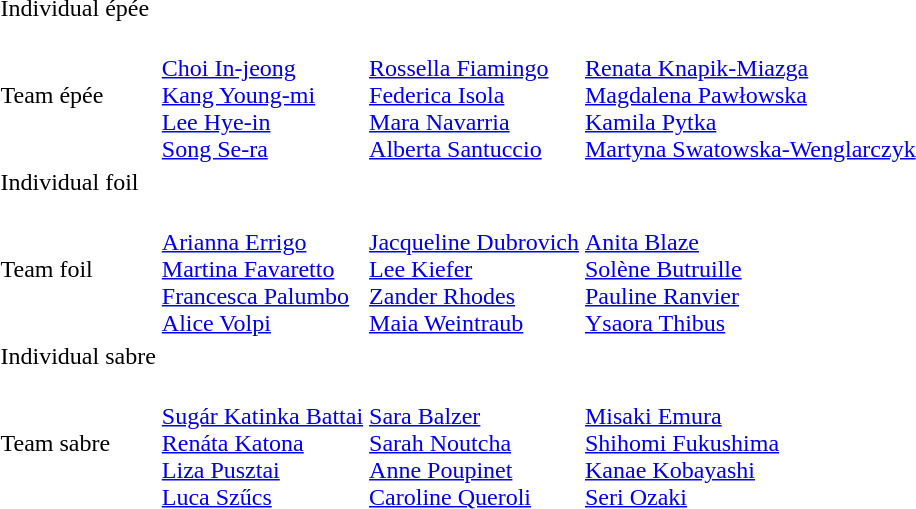<table>
<tr>
<td rowspan=2>Individual épée<br></td>
<td rowspan=2></td>
<td rowspan=2></td>
<td></td>
</tr>
<tr>
<td></td>
</tr>
<tr>
<td>Team épée<br></td>
<td><br><a href='#'>Choi In-jeong</a><br><a href='#'>Kang Young-mi</a><br><a href='#'>Lee Hye-in</a><br><a href='#'>Song Se-ra</a></td>
<td><br><a href='#'>Rossella Fiamingo</a><br><a href='#'>Federica Isola</a><br><a href='#'>Mara Navarria</a><br><a href='#'>Alberta Santuccio</a></td>
<td><br><a href='#'>Renata Knapik-Miazga</a><br><a href='#'>Magdalena Pawłowska</a><br><a href='#'>Kamila Pytka</a><br><a href='#'>Martyna Swatowska-Wenglarczyk</a></td>
</tr>
<tr>
<td rowspan=2>Individual foil<br></td>
<td rowspan=2></td>
<td rowspan=2></td>
<td></td>
</tr>
<tr>
<td></td>
</tr>
<tr>
<td>Team foil<br></td>
<td><br><a href='#'>Arianna Errigo</a><br><a href='#'>Martina Favaretto</a><br><a href='#'>Francesca Palumbo</a><br><a href='#'>Alice Volpi</a></td>
<td><br><a href='#'>Jacqueline Dubrovich</a><br><a href='#'>Lee Kiefer</a><br><a href='#'>Zander Rhodes</a><br><a href='#'>Maia Weintraub</a></td>
<td><br><a href='#'>Anita Blaze</a><br><a href='#'>Solène Butruille</a><br><a href='#'>Pauline Ranvier</a><br><a href='#'>Ysaora Thibus</a></td>
</tr>
<tr>
<td rowspan=2>Individual sabre<br></td>
<td rowspan=2></td>
<td rowspan=2></td>
<td></td>
</tr>
<tr>
<td></td>
</tr>
<tr>
<td>Team sabre<br></td>
<td><br><a href='#'>Sugár Katinka Battai</a><br><a href='#'>Renáta Katona</a><br><a href='#'>Liza Pusztai</a><br><a href='#'>Luca Szűcs</a></td>
<td><br><a href='#'>Sara Balzer</a><br><a href='#'>Sarah Noutcha</a><br><a href='#'>Anne Poupinet</a><br><a href='#'>Caroline Queroli</a></td>
<td><br><a href='#'>Misaki Emura</a><br><a href='#'>Shihomi Fukushima</a><br><a href='#'>Kanae Kobayashi</a><br><a href='#'>Seri Ozaki</a></td>
</tr>
</table>
